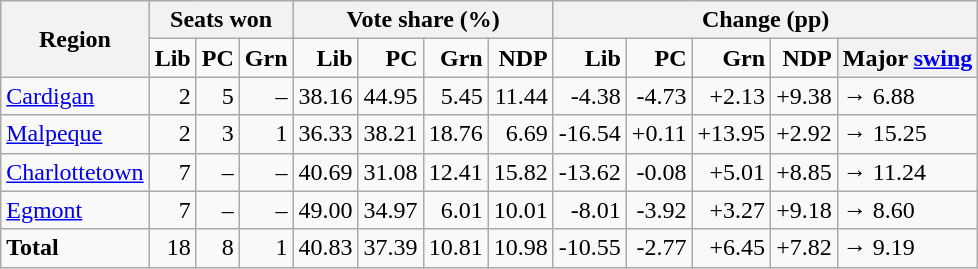<table class="wikitable" style="text-align:right;">
<tr>
<th rowspan="2">Region</th>
<th colspan="3">Seats won</th>
<th colspan="4">Vote share (%)</th>
<th colspan="5">Change (pp)</th>
</tr>
<tr>
<td><strong>Lib</strong></td>
<td><strong>PC</strong></td>
<td><strong>Grn</strong></td>
<td><strong>Lib</strong></td>
<td><strong>PC</strong></td>
<td><strong>Grn</strong></td>
<td><strong>NDP</strong></td>
<td><strong>Lib</strong></td>
<td><strong>PC</strong></td>
<td><strong>Grn</strong></td>
<td><strong>NDP</strong></td>
<th>Major <a href='#'>swing</a></th>
</tr>
<tr>
<td style="text-align:left;"><a href='#'>Cardigan</a></td>
<td>2</td>
<td>5</td>
<td>–</td>
<td>38.16</td>
<td>44.95</td>
<td>5.45</td>
<td>11.44</td>
<td>-4.38</td>
<td>-4.73</td>
<td>+2.13</td>
<td>+9.38</td>
<td style="text-align:left;">→  6.88</td>
</tr>
<tr>
<td style="text-align:left;"><a href='#'>Malpeque</a></td>
<td>2</td>
<td>3</td>
<td>1</td>
<td>36.33</td>
<td>38.21</td>
<td>18.76</td>
<td>6.69</td>
<td>-16.54</td>
<td>+0.11</td>
<td>+13.95</td>
<td>+2.92</td>
<td style="text-align:left;">→ 15.25</td>
</tr>
<tr>
<td style="text-align:left;"><a href='#'>Charlottetown</a></td>
<td>7</td>
<td>–</td>
<td>–</td>
<td>40.69</td>
<td>31.08</td>
<td>12.41</td>
<td>15.82</td>
<td>-13.62</td>
<td>-0.08</td>
<td>+5.01</td>
<td>+8.85</td>
<td style="text-align:left;">→ 11.24</td>
</tr>
<tr>
<td style="text-align:left;"><a href='#'>Egmont</a></td>
<td>7</td>
<td>–</td>
<td>–</td>
<td>49.00</td>
<td>34.97</td>
<td>6.01</td>
<td>10.01</td>
<td>-8.01</td>
<td>-3.92</td>
<td>+3.27</td>
<td>+9.18</td>
<td style="text-align:left;">→  8.60</td>
</tr>
<tr>
<td style="text-align:left;"><strong>Total</strong></td>
<td>18</td>
<td>8</td>
<td>1</td>
<td>40.83</td>
<td>37.39</td>
<td>10.81</td>
<td>10.98</td>
<td>-10.55</td>
<td>-2.77</td>
<td>+6.45</td>
<td>+7.82</td>
<td style="text-align:left;">→  9.19</td>
</tr>
</table>
